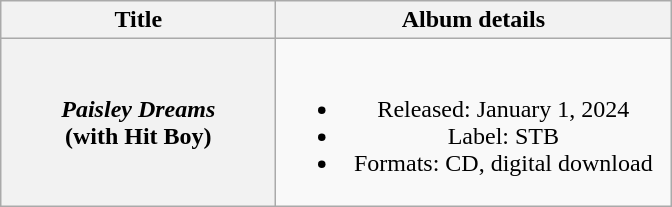<table class="wikitable plainrowheaders" style="text-align:center;">
<tr>
<th scope="col" style="width:11em;">Title</th>
<th scope="col" style="width:16em;">Album details</th>
</tr>
<tr>
<th scope="row"><em>Paisley Dreams</em><br><span>(with Hit Boy)</span></th>
<td><br><ul><li>Released: January 1, 2024</li><li>Label: STB</li><li>Formats: CD, digital download</li></ul></td>
</tr>
</table>
